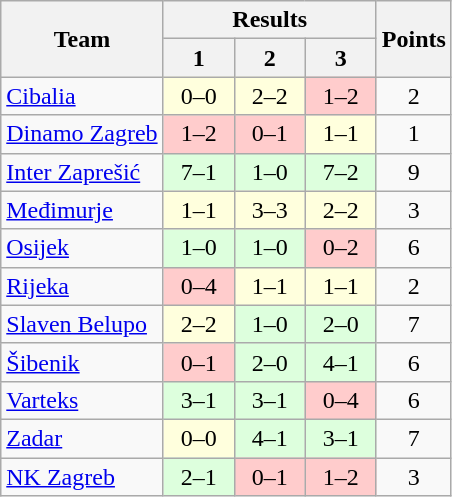<table class="wikitable" style="text-align:center">
<tr>
<th rowspan=2>Team</th>
<th colspan=3>Results</th>
<th rowspan=2>Points</th>
</tr>
<tr>
<th width=40>1</th>
<th width=40>2</th>
<th width=40>3</th>
</tr>
<tr>
<td align=left><a href='#'>Cibalia</a></td>
<td bgcolor=#ffffdd>0–0</td>
<td bgcolor=#ffffdd>2–2</td>
<td bgcolor=#ffcccc>1–2</td>
<td>2</td>
</tr>
<tr>
<td align=left><a href='#'>Dinamo Zagreb</a></td>
<td bgcolor=#ffcccc>1–2</td>
<td bgcolor=#ffcccc>0–1</td>
<td bgcolor=#ffffdd>1–1</td>
<td>1</td>
</tr>
<tr>
<td align=left><a href='#'>Inter Zaprešić</a></td>
<td bgcolor=#ddffdd>7–1</td>
<td bgcolor=#ddffdd>1–0</td>
<td bgcolor=#ddffdd>7–2</td>
<td>9</td>
</tr>
<tr>
<td align=left><a href='#'>Međimurje</a></td>
<td bgcolor=#ffffdd>1–1</td>
<td bgcolor=#ffffdd>3–3</td>
<td bgcolor=#ffffdd>2–2</td>
<td>3</td>
</tr>
<tr>
<td align=left><a href='#'>Osijek</a></td>
<td bgcolor=#ddffdd>1–0</td>
<td bgcolor=#ddffdd>1–0</td>
<td bgcolor=#ffcccc>0–2</td>
<td>6</td>
</tr>
<tr>
<td align=left><a href='#'>Rijeka</a></td>
<td bgcolor=#ffcccc>0–4</td>
<td bgcolor=#ffffdd>1–1</td>
<td bgcolor=#ffffdd>1–1</td>
<td>2</td>
</tr>
<tr>
<td align=left><a href='#'>Slaven Belupo</a></td>
<td bgcolor=#ffffdd>2–2</td>
<td bgcolor=#ddffdd>1–0</td>
<td bgcolor=#ddffdd>2–0</td>
<td>7</td>
</tr>
<tr>
<td align=left><a href='#'>Šibenik</a></td>
<td bgcolor=#ffcccc>0–1</td>
<td bgcolor=#ddffdd>2–0</td>
<td bgcolor=#ddffdd>4–1</td>
<td>6</td>
</tr>
<tr>
<td align=left><a href='#'>Varteks</a></td>
<td bgcolor=#ddffdd>3–1</td>
<td bgcolor=#ddffdd>3–1</td>
<td bgcolor=#ffcccc>0–4</td>
<td>6</td>
</tr>
<tr>
<td align=left><a href='#'>Zadar</a></td>
<td bgcolor=#ffffdd>0–0</td>
<td bgcolor=#ddffdd>4–1</td>
<td bgcolor=#ddffdd>3–1</td>
<td>7</td>
</tr>
<tr>
<td align=left><a href='#'>NK Zagreb</a></td>
<td bgcolor=#ddffdd>2–1</td>
<td bgcolor=#ffcccc>0–1</td>
<td bgcolor=#ffcccc>1–2</td>
<td>3</td>
</tr>
</table>
